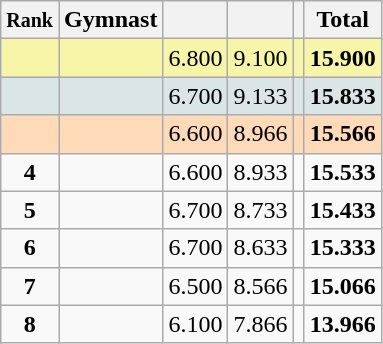<table class="wikitable sortable" style="text-align:center;">
<tr>
<th scope="col"><small>Rank</small></th>
<th scope="col">Gymnast</th>
<th scope="col"><small></small></th>
<th scope="col"><small></small></th>
<th scope="col"><small></small></th>
<th scope="col">Total</th>
</tr>
<tr style="background:#F7F6A8;">
<td scope="row" style="text-align:center"><strong></strong></td>
<td align="left"></td>
<td>6.800</td>
<td>9.100</td>
<td></td>
<td><strong>15.900</strong></td>
</tr>
<tr style="background:#DCE5E5;">
<td scope="row" style="text-align:center"><strong></strong></td>
<td align="left"></td>
<td>6.700</td>
<td>9.133</td>
<td></td>
<td><strong>15.833</strong></td>
</tr>
<tr style="background:#FFDAB9;">
<td scope="row" style="text-align:center"><strong></strong></td>
<td align="left"></td>
<td>6.600</td>
<td>8.966</td>
<td></td>
<td><strong>15.566</strong></td>
</tr>
<tr>
<td scope="row" style="text-align:center"><strong>4</strong></td>
<td align="left"></td>
<td>6.600</td>
<td>8.933</td>
<td></td>
<td><strong>15.533</strong></td>
</tr>
<tr>
<td scope="row" style="text-align:center"><strong>5</strong></td>
<td align="left"></td>
<td>6.700</td>
<td>8.733</td>
<td></td>
<td><strong>15.433</strong></td>
</tr>
<tr>
<td scope="row" style="text-align:center"><strong>6</strong></td>
<td align="left"></td>
<td>6.700</td>
<td>8.633</td>
<td></td>
<td><strong>15.333</strong></td>
</tr>
<tr>
<td scope="row" style="text-align:center"><strong>7</strong></td>
<td align="left"></td>
<td>6.500</td>
<td>8.566</td>
<td></td>
<td><strong>15.066</strong></td>
</tr>
<tr>
<td scope="row" style="text-align:center"><strong>8</strong></td>
<td align="left"></td>
<td>6.100</td>
<td>7.866</td>
<td></td>
<td><strong>13.966</strong></td>
</tr>
</table>
